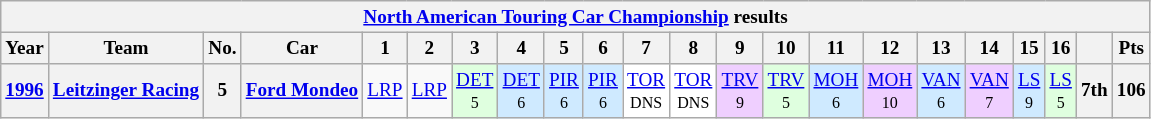<table class="wikitable" style="text-align:center; font-size:80%">
<tr>
<th colspan=45><a href='#'>North American Touring Car Championship</a> results</th>
</tr>
<tr>
<th>Year</th>
<th>Team</th>
<th>No.</th>
<th>Car</th>
<th>1</th>
<th>2</th>
<th>3</th>
<th>4</th>
<th>5</th>
<th>6</th>
<th>7</th>
<th>8</th>
<th>9</th>
<th>10</th>
<th>11</th>
<th>12</th>
<th>13</th>
<th>14</th>
<th>15</th>
<th>16</th>
<th></th>
<th>Pts</th>
</tr>
<tr>
<th><a href='#'>1996</a></th>
<th><a href='#'>Leitzinger Racing</a></th>
<th>5</th>
<th><a href='#'>Ford Mondeo</a></th>
<td><a href='#'>LRP</a></td>
<td><a href='#'>LRP</a></td>
<td style="background:#DFFFDF;"><a href='#'>DET</a><br><small>5</small></td>
<td style="background:#CFEAFF;"><a href='#'>DET</a><br><small>6</small></td>
<td style="background:#CFEAFF;"><a href='#'>PIR</a><br><small>6</small></td>
<td style="background:#CFEAFF;"><a href='#'>PIR</a><br><small>6</small></td>
<td style="background:#FFFFFF;"><a href='#'>TOR</a><br><small>DNS</small></td>
<td style="background:#FFFFFF;"><a href='#'>TOR</a><br><small>DNS</small></td>
<td style="background:#EFCFFF;"><a href='#'>TRV</a><br><small>9</small></td>
<td style="background:#DFFFDF;"><a href='#'>TRV</a><br><small>5</small></td>
<td style="background:#CFEAFF;"><a href='#'>MOH</a><br><small>6</small></td>
<td style="background:#EFCFFF;"><a href='#'>MOH</a><br><small>10</small></td>
<td style="background:#CFEAFF;"><a href='#'>VAN</a><br><small>6</small></td>
<td style="background:#EFCFFF;"><a href='#'>VAN</a><br><small>7</small></td>
<td style="background:#CFEAFF;"><a href='#'>LS</a><br><small>9</small></td>
<td style="background:#DFFFDF;"><a href='#'>LS</a><br><small>5</small></td>
<th>7th</th>
<th>106</th>
</tr>
</table>
